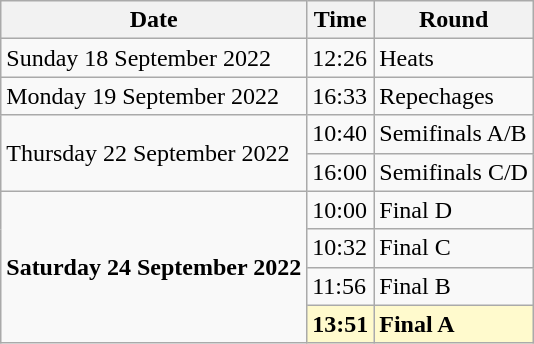<table class="wikitable">
<tr>
<th>Date</th>
<th>Time</th>
<th>Round</th>
</tr>
<tr>
<td>Sunday 18 September 2022</td>
<td>12:26</td>
<td>Heats</td>
</tr>
<tr>
<td>Monday 19 September 2022</td>
<td>16:33</td>
<td>Repechages</td>
</tr>
<tr>
<td rowspan=2>Thursday 22 September 2022</td>
<td>10:40</td>
<td>Semifinals A/B</td>
</tr>
<tr>
<td>16:00</td>
<td>Semifinals C/D</td>
</tr>
<tr>
<td rowspan=4><strong>Saturday 24 September 2022</strong></td>
<td>10:00</td>
<td>Final D</td>
</tr>
<tr>
<td>10:32</td>
<td>Final C</td>
</tr>
<tr>
<td>11:56</td>
<td>Final B</td>
</tr>
<tr>
<td style=background:lemonchiffon><strong>13:51</strong></td>
<td style=background:lemonchiffon><strong>Final A</strong></td>
</tr>
</table>
